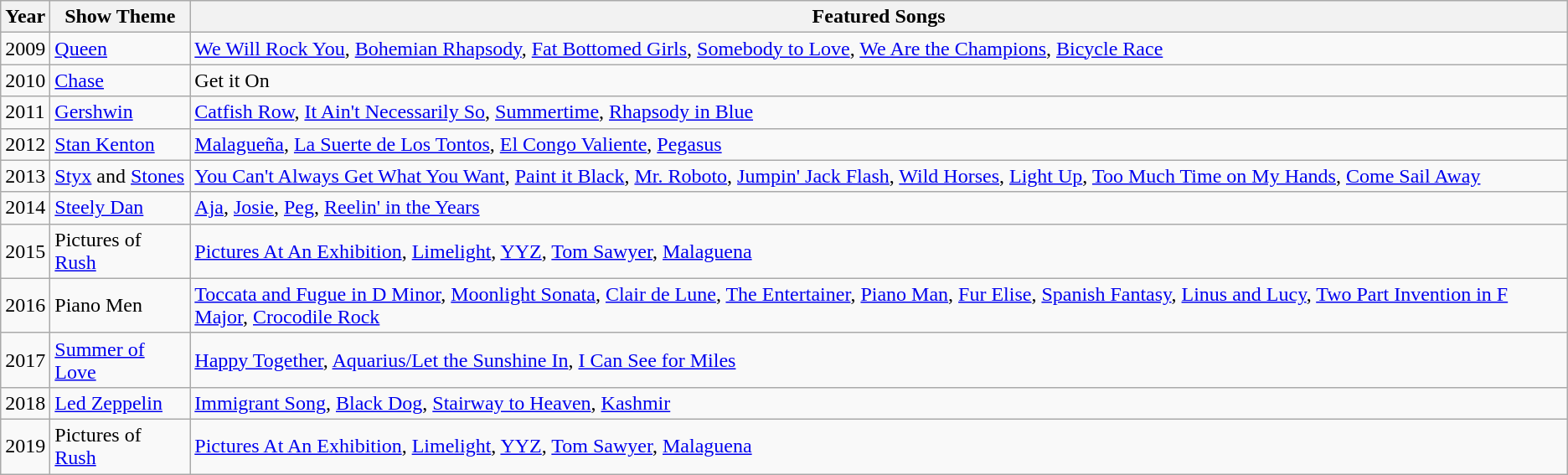<table class="wikitable sortable">
<tr>
<th>Year</th>
<th>Show Theme</th>
<th>Featured Songs</th>
</tr>
<tr>
<td>2009</td>
<td><a href='#'>Queen</a></td>
<td><a href='#'>We Will Rock You</a>, <a href='#'>Bohemian Rhapsody</a>, <a href='#'>Fat Bottomed Girls</a>, <a href='#'>Somebody to Love</a>, <a href='#'>We Are the Champions</a>, <a href='#'>Bicycle Race</a></td>
</tr>
<tr>
<td>2010</td>
<td><a href='#'>Chase</a></td>
<td>Get it On</td>
</tr>
<tr>
<td>2011</td>
<td><a href='#'>Gershwin</a></td>
<td><a href='#'>Catfish Row</a>, <a href='#'>It Ain't Necessarily So</a>, <a href='#'>Summertime</a>, <a href='#'>Rhapsody in Blue</a></td>
</tr>
<tr>
<td>2012</td>
<td><a href='#'>Stan Kenton</a></td>
<td><a href='#'>Malagueña</a>, <a href='#'>La Suerte de Los Tontos</a>, <a href='#'>El Congo Valiente</a>, <a href='#'>Pegasus</a></td>
</tr>
<tr>
<td>2013</td>
<td><a href='#'>Styx</a> and <a href='#'>Stones</a></td>
<td><a href='#'>You Can't Always Get What You Want</a>, <a href='#'>Paint it Black</a>, <a href='#'>Mr. Roboto</a>, <a href='#'>Jumpin' Jack Flash</a>, <a href='#'>Wild Horses</a>, <a href='#'>Light Up</a>, <a href='#'>Too Much Time on My Hands</a>, <a href='#'>Come Sail Away</a></td>
</tr>
<tr>
<td>2014</td>
<td><a href='#'>Steely Dan</a></td>
<td><a href='#'>Aja</a>, <a href='#'>Josie</a>, <a href='#'>Peg</a>, <a href='#'>Reelin' in the Years</a></td>
</tr>
<tr>
<td>2015</td>
<td>Pictures of <a href='#'>Rush</a></td>
<td><a href='#'>Pictures At An Exhibition</a>, <a href='#'>Limelight</a>, <a href='#'>YYZ</a>, <a href='#'>Tom Sawyer</a>, <a href='#'>Malaguena</a></td>
</tr>
<tr>
<td>2016</td>
<td>Piano Men</td>
<td><a href='#'>Toccata and Fugue in D Minor</a>, <a href='#'>Moonlight Sonata</a>, <a href='#'>Clair de Lune</a>, <a href='#'>The Entertainer</a>, <a href='#'>Piano Man</a>, <a href='#'>Fur Elise</a>, <a href='#'>Spanish Fantasy</a>, <a href='#'>Linus and Lucy</a>, <a href='#'>Two Part Invention in F Major</a>, <a href='#'>Crocodile Rock</a></td>
</tr>
<tr>
<td>2017</td>
<td><a href='#'>Summer of Love</a></td>
<td><a href='#'>Happy Together</a>, <a href='#'>Aquarius/Let the Sunshine In</a>, <a href='#'>I Can See for Miles</a></td>
</tr>
<tr>
<td>2018</td>
<td><a href='#'>Led Zeppelin</a></td>
<td><a href='#'>Immigrant Song</a>, <a href='#'>Black Dog</a>, <a href='#'>Stairway to Heaven</a>, <a href='#'>Kashmir</a></td>
</tr>
<tr>
<td>2019</td>
<td>Pictures of <a href='#'>Rush</a></td>
<td><a href='#'>Pictures At An Exhibition</a>, <a href='#'>Limelight</a>, <a href='#'>YYZ</a>, <a href='#'>Tom Sawyer</a>, <a href='#'>Malaguena</a></td>
</tr>
</table>
